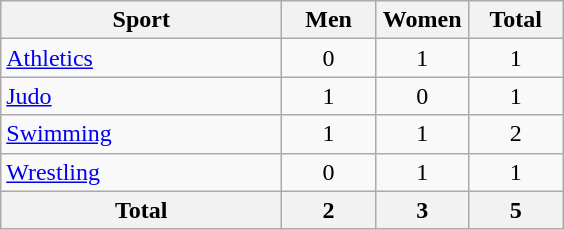<table class="wikitable sortable" style="text-align:center;">
<tr>
<th width=180>Sport</th>
<th width=55>Men</th>
<th width=55>Women</th>
<th width=55>Total</th>
</tr>
<tr>
<td align=left><a href='#'>Athletics</a></td>
<td>0</td>
<td>1</td>
<td>1</td>
</tr>
<tr>
<td align=left><a href='#'>Judo</a></td>
<td>1</td>
<td>0</td>
<td>1</td>
</tr>
<tr>
<td align=left><a href='#'>Swimming</a></td>
<td>1</td>
<td>1</td>
<td>2</td>
</tr>
<tr>
<td align=left><a href='#'>Wrestling</a></td>
<td>0</td>
<td>1</td>
<td>1</td>
</tr>
<tr>
<th>Total</th>
<th>2</th>
<th>3</th>
<th>5</th>
</tr>
</table>
